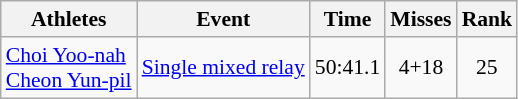<table class="wikitable" style="font-size:90%">
<tr>
<th>Athletes</th>
<th>Event</th>
<th>Time</th>
<th>Misses</th>
<th>Rank</th>
</tr>
<tr align=center>
<td align=left><a href='#'>Choi Yoo-nah</a><br><a href='#'>Cheon Yun-pil</a></td>
<td align=left><a href='#'>Single mixed relay</a></td>
<td>50:41.1</td>
<td>4+18</td>
<td>25</td>
</tr>
</table>
